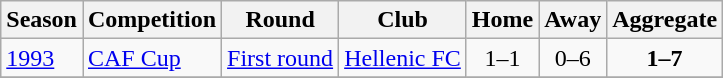<table class="wikitable">
<tr>
<th>Season</th>
<th>Competition</th>
<th>Round</th>
<th>Club</th>
<th>Home</th>
<th>Away</th>
<th>Aggregate</th>
</tr>
<tr>
<td style="background-color:"><a href='#'>1993</a></td>
<td rowspan="1"><a href='#'>CAF Cup</a></td>
<td style="background-color:"><a href='#'>First round</a></td>
<td style="background-color:"> <a href='#'>Hellenic FC</a></td>
<td style="background-color:" align="center">1–1</td>
<td style="background-color:" align="center">0–6</td>
<td style="background-color:" align="center"><strong>1–7</strong></td>
</tr>
<tr>
</tr>
</table>
